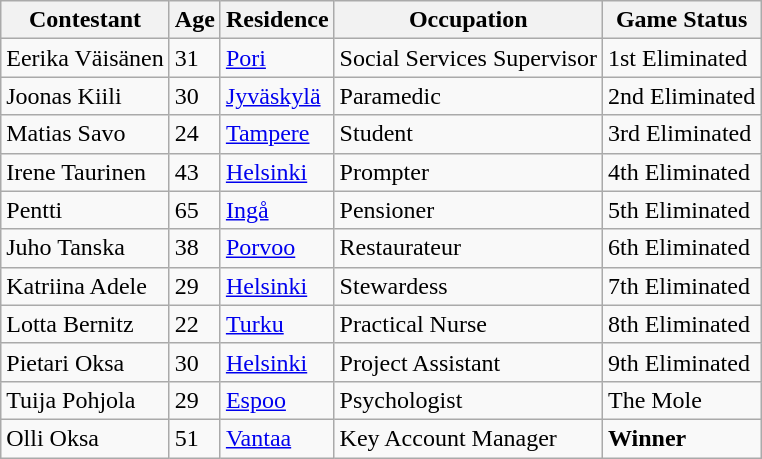<table Class="wikitable">
<tr>
<th>Contestant</th>
<th>Age</th>
<th>Residence</th>
<th>Occupation</th>
<th>Game Status</th>
</tr>
<tr>
<td>Eerika Väisänen</td>
<td>31</td>
<td><a href='#'>Pori</a></td>
<td>Social Services Supervisor</td>
<td>1st Eliminated</td>
</tr>
<tr>
<td>Joonas Kiili</td>
<td>30</td>
<td><a href='#'>Jyväskylä</a></td>
<td>Paramedic</td>
<td>2nd Eliminated</td>
</tr>
<tr>
<td>Matias Savo</td>
<td>24</td>
<td><a href='#'>Tampere</a></td>
<td>Student</td>
<td>3rd Eliminated</td>
</tr>
<tr>
<td>Irene Taurinen</td>
<td>43</td>
<td><a href='#'>Helsinki</a></td>
<td>Prompter</td>
<td>4th Eliminated</td>
</tr>
<tr>
<td>Pentti</td>
<td>65</td>
<td><a href='#'>Ingå</a></td>
<td>Pensioner</td>
<td>5th Eliminated</td>
</tr>
<tr>
<td>Juho Tanska</td>
<td>38</td>
<td><a href='#'>Porvoo</a></td>
<td>Restaurateur</td>
<td>6th Eliminated</td>
</tr>
<tr>
<td>Katriina Adele</td>
<td>29</td>
<td><a href='#'>Helsinki</a></td>
<td>Stewardess</td>
<td>7th Eliminated</td>
</tr>
<tr>
<td>Lotta Bernitz</td>
<td>22</td>
<td><a href='#'>Turku</a></td>
<td>Practical Nurse</td>
<td>8th Eliminated</td>
</tr>
<tr>
<td>Pietari Oksa</td>
<td>30</td>
<td><a href='#'>Helsinki</a></td>
<td>Project Assistant</td>
<td>9th Eliminated</td>
</tr>
<tr>
<td>Tuija Pohjola</td>
<td>29</td>
<td><a href='#'>Espoo</a></td>
<td>Psychologist</td>
<td>The Mole</td>
</tr>
<tr>
<td>Olli Oksa</td>
<td>51</td>
<td><a href='#'>Vantaa</a></td>
<td>Key Account Manager</td>
<td><strong>Winner</strong></td>
</tr>
</table>
